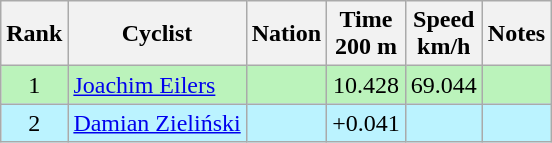<table class="wikitable sortable" style="text-align:center;">
<tr>
<th>Rank</th>
<th>Cyclist</th>
<th>Nation</th>
<th>Time<br>200 m</th>
<th>Speed<br>km/h</th>
<th>Notes</th>
</tr>
<tr bgcolor=bbf3bb>
<td>1</td>
<td align=left><a href='#'>Joachim Eilers</a></td>
<td align=left></td>
<td>10.428</td>
<td>69.044</td>
<td></td>
</tr>
<tr bgcolor=bbf3ff>
<td>2</td>
<td align=left><a href='#'>Damian Zieliński</a></td>
<td align=left></td>
<td data-sort-value=10.469>+0.041</td>
<td></td>
<td></td>
</tr>
</table>
